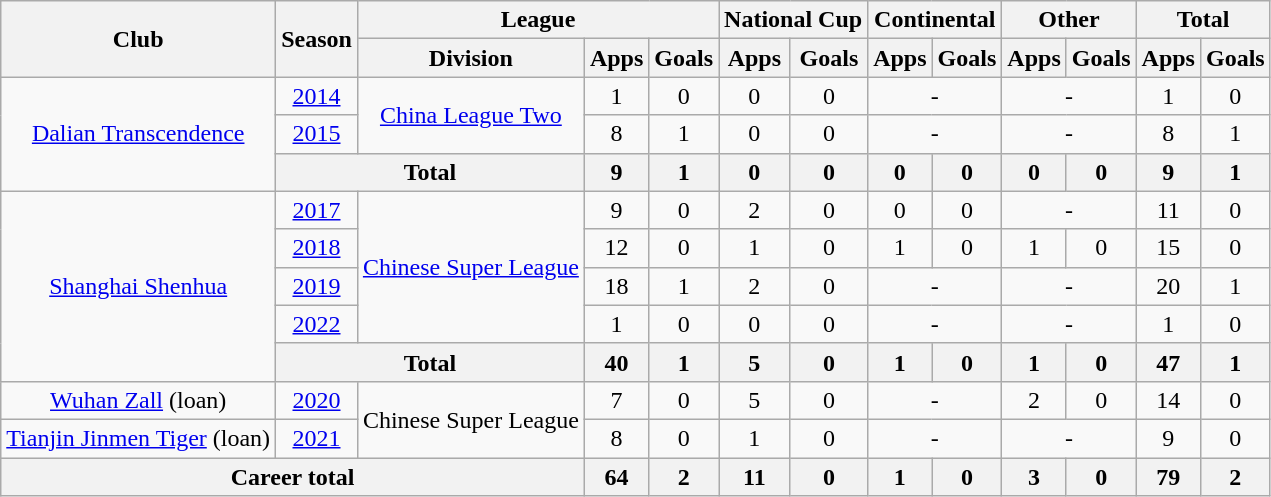<table class="wikitable" style="text-align: center">
<tr>
<th rowspan="2">Club</th>
<th rowspan="2">Season</th>
<th colspan="3">League</th>
<th colspan="2">National Cup</th>
<th colspan="2">Continental</th>
<th colspan="2">Other</th>
<th colspan="2">Total</th>
</tr>
<tr>
<th>Division</th>
<th>Apps</th>
<th>Goals</th>
<th>Apps</th>
<th>Goals</th>
<th>Apps</th>
<th>Goals</th>
<th>Apps</th>
<th>Goals</th>
<th>Apps</th>
<th>Goals</th>
</tr>
<tr>
<td rowspan="3"><a href='#'>Dalian Transcendence</a></td>
<td><a href='#'>2014</a></td>
<td rowspan="2"><a href='#'>China League Two</a></td>
<td>1</td>
<td>0</td>
<td>0</td>
<td>0</td>
<td colspan="2">-</td>
<td colspan="2">-</td>
<td>1</td>
<td>0</td>
</tr>
<tr>
<td><a href='#'>2015</a></td>
<td>8</td>
<td>1</td>
<td>0</td>
<td>0</td>
<td colspan="2">-</td>
<td colspan="2">-</td>
<td>8</td>
<td>1</td>
</tr>
<tr>
<th colspan="2"><strong>Total</strong></th>
<th>9</th>
<th>1</th>
<th>0</th>
<th>0</th>
<th>0</th>
<th>0</th>
<th>0</th>
<th>0</th>
<th>9</th>
<th>1</th>
</tr>
<tr>
<td rowspan=5><a href='#'>Shanghai Shenhua</a></td>
<td><a href='#'>2017</a></td>
<td rowspan=4><a href='#'>Chinese Super League</a></td>
<td>9</td>
<td>0</td>
<td>2</td>
<td>0</td>
<td>0</td>
<td>0</td>
<td colspan="2">-</td>
<td>11</td>
<td>0</td>
</tr>
<tr>
<td><a href='#'>2018</a></td>
<td>12</td>
<td>0</td>
<td>1</td>
<td>0</td>
<td>1</td>
<td>0</td>
<td>1</td>
<td>0</td>
<td>15</td>
<td>0</td>
</tr>
<tr>
<td><a href='#'>2019</a></td>
<td>18</td>
<td>1</td>
<td>2</td>
<td>0</td>
<td colspan="2">-</td>
<td colspan="2">-</td>
<td>20</td>
<td>1</td>
</tr>
<tr>
<td><a href='#'>2022</a></td>
<td>1</td>
<td>0</td>
<td>0</td>
<td>0</td>
<td colspan="2">-</td>
<td colspan="2">-</td>
<td>1</td>
<td>0</td>
</tr>
<tr>
<th colspan="2"><strong>Total</strong></th>
<th>40</th>
<th>1</th>
<th>5</th>
<th>0</th>
<th>1</th>
<th>0</th>
<th>1</th>
<th>0</th>
<th>47</th>
<th>1</th>
</tr>
<tr>
<td><a href='#'>Wuhan Zall</a> (loan)</td>
<td><a href='#'>2020</a></td>
<td rowspan=2>Chinese Super League</td>
<td>7</td>
<td>0</td>
<td>5</td>
<td>0</td>
<td colspan="2">-</td>
<td>2</td>
<td>0</td>
<td>14</td>
<td>0</td>
</tr>
<tr>
<td><a href='#'>Tianjin Jinmen Tiger</a> (loan)</td>
<td><a href='#'>2021</a></td>
<td>8</td>
<td>0</td>
<td>1</td>
<td>0</td>
<td colspan="2">-</td>
<td colspan="2">-</td>
<td>9</td>
<td>0</td>
</tr>
<tr>
<th colspan=3>Career total</th>
<th>64</th>
<th>2</th>
<th>11</th>
<th>0</th>
<th>1</th>
<th>0</th>
<th>3</th>
<th>0</th>
<th>79</th>
<th>2</th>
</tr>
</table>
